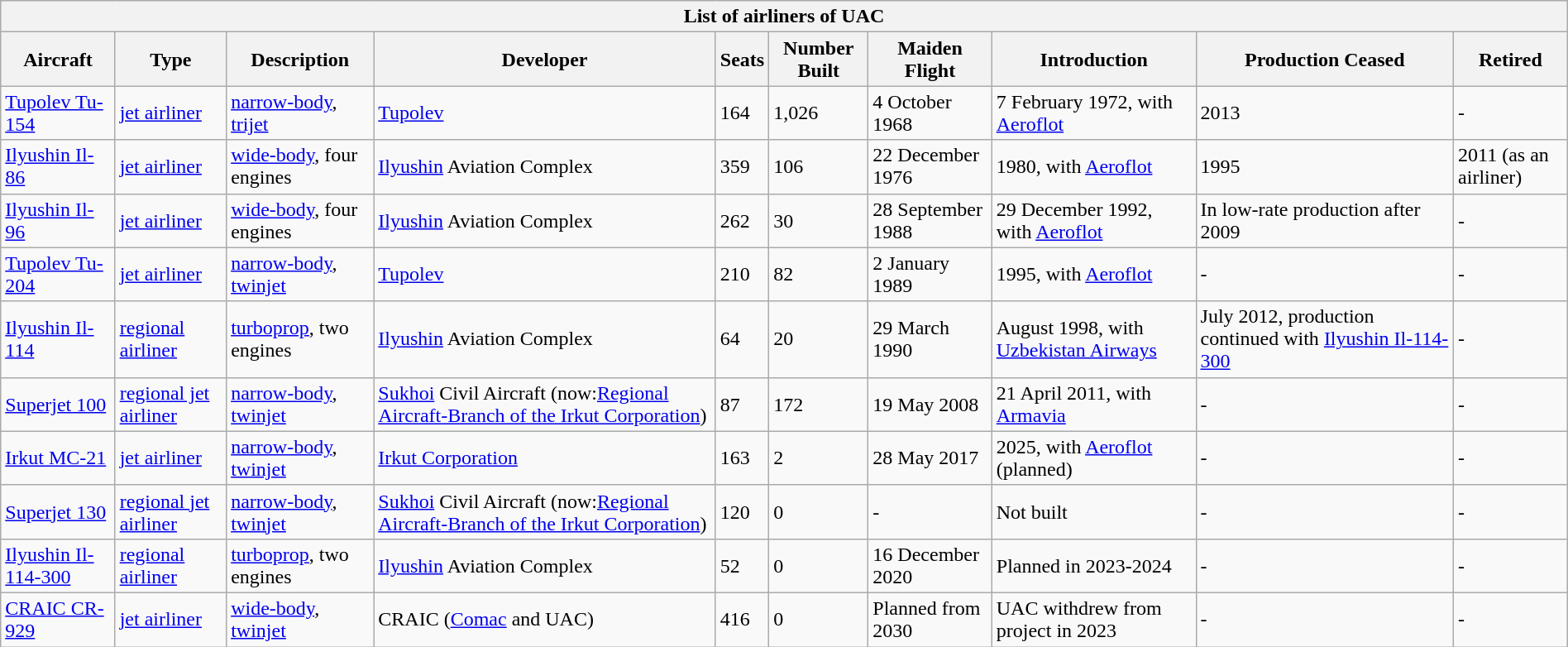<table class="wikitable sortable" style="margin-left:auto; margin-right:auto">
<tr>
<th colspan="10">List of airliners of UAC</th>
</tr>
<tr>
<th>Aircraft</th>
<th>Type</th>
<th>Description</th>
<th>Developer</th>
<th>Seats</th>
<th>Number Built</th>
<th>Maiden Flight</th>
<th>Introduction</th>
<th>Production Ceased</th>
<th>Retired</th>
</tr>
<tr>
<td><a href='#'>Tupolev Tu-154</a></td>
<td><a href='#'>jet airliner</a></td>
<td><a href='#'>narrow-body</a>, <a href='#'>trijet</a></td>
<td><a href='#'>Tupolev</a></td>
<td>164</td>
<td>1,026</td>
<td>4 October 1968</td>
<td>7 February 1972, with <a href='#'>Aeroflot</a></td>
<td>2013</td>
<td>-</td>
</tr>
<tr>
<td><a href='#'>Ilyushin Il-86</a></td>
<td><a href='#'>jet airliner</a></td>
<td><a href='#'>wide-body</a>, four engines</td>
<td><a href='#'>Ilyushin</a> Aviation Complex</td>
<td>359</td>
<td>106</td>
<td>22 December 1976</td>
<td>1980, with <a href='#'>Aeroflot</a></td>
<td>1995</td>
<td>2011 (as an airliner)</td>
</tr>
<tr>
<td><a href='#'>Ilyushin Il-96</a></td>
<td><a href='#'>jet airliner</a></td>
<td><a href='#'>wide-body</a>, four engines</td>
<td><a href='#'>Ilyushin</a> Aviation Complex</td>
<td>262</td>
<td>30</td>
<td>28 September 1988</td>
<td>29 December 1992, with <a href='#'>Aeroflot</a></td>
<td>In low-rate production after 2009</td>
<td>-</td>
</tr>
<tr>
<td><a href='#'>Tupolev Tu-204</a></td>
<td><a href='#'>jet airliner</a></td>
<td><a href='#'>narrow-body</a>, <a href='#'>twinjet</a></td>
<td><a href='#'>Tupolev</a></td>
<td>210</td>
<td>82</td>
<td>2 January 1989</td>
<td>1995, with <a href='#'>Aeroflot</a></td>
<td>-</td>
<td>-</td>
</tr>
<tr>
<td><a href='#'>Ilyushin Il-114</a></td>
<td><a href='#'>regional airliner</a></td>
<td><a href='#'>turboprop</a>, two engines</td>
<td><a href='#'>Ilyushin</a> Aviation Complex</td>
<td>64</td>
<td>20</td>
<td>29 March 1990</td>
<td>August 1998, with <a href='#'>Uzbekistan Airways</a></td>
<td>July 2012, production continued with <a href='#'>Ilyushin Il-114-300</a></td>
<td>-</td>
</tr>
<tr>
<td><a href='#'>Superjet 100</a></td>
<td><a href='#'>regional jet</a> <a href='#'>airliner</a></td>
<td><a href='#'>narrow-body</a>, <a href='#'>twinjet</a></td>
<td><a href='#'>Sukhoi</a> Civil Aircraft (now:<a href='#'>Regional Aircraft-Branch of the Irkut Corporation</a>)</td>
<td>87</td>
<td>172</td>
<td>19 May 2008</td>
<td>21 April 2011, with <a href='#'>Armavia</a></td>
<td>-</td>
<td>-</td>
</tr>
<tr>
<td><a href='#'>Irkut MC-21</a></td>
<td><a href='#'>jet airliner</a></td>
<td><a href='#'>narrow-body</a>, <a href='#'>twinjet</a></td>
<td><a href='#'>Irkut Corporation</a></td>
<td>163</td>
<td>2</td>
<td>28 May 2017</td>
<td>2025, with <a href='#'>Aeroflot</a> (planned)</td>
<td>-</td>
<td>-</td>
</tr>
<tr>
<td><a href='#'>Superjet 130</a></td>
<td><a href='#'>regional jet</a> <a href='#'>airliner</a></td>
<td><a href='#'>narrow-body</a>, <a href='#'>twinjet</a></td>
<td><a href='#'>Sukhoi</a> Civil Aircraft (now:<a href='#'>Regional Aircraft-Branch of the Irkut Corporation</a>)</td>
<td>120</td>
<td>0</td>
<td>-</td>
<td>Not built</td>
<td>-</td>
<td>-</td>
</tr>
<tr>
<td><a href='#'>Ilyushin Il-114-300</a></td>
<td><a href='#'>regional airliner</a></td>
<td><a href='#'>turboprop</a>, two engines</td>
<td><a href='#'>Ilyushin</a> Aviation Complex</td>
<td>52</td>
<td>0</td>
<td>16 December 2020</td>
<td>Planned in 2023-2024</td>
<td>-</td>
<td>-</td>
</tr>
<tr>
<td><a href='#'>CRAIC CR-929</a></td>
<td><a href='#'>jet airliner</a></td>
<td><a href='#'>wide-body</a>, <a href='#'>twinjet</a></td>
<td>CRAIC (<a href='#'>Comac</a> and UAC)</td>
<td>416</td>
<td>0</td>
<td>Planned from 2030</td>
<td>UAC withdrew from project in 2023 </td>
<td>-</td>
<td>-</td>
</tr>
</table>
